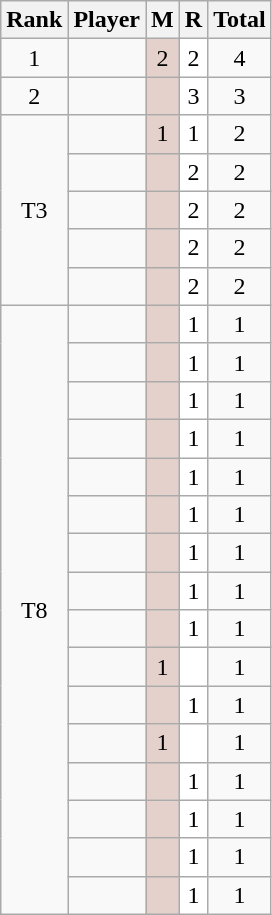<table class="sortable wikitable" style="font-size:100%; text-align:center">
<tr>
<th>Rank</th>
<th>Player</th>
<th>M</th>
<th>R</th>
<th>Total</th>
</tr>
<tr>
<td>1</td>
<td align="left"></td>
<td style="background:#e5d1cb;">2</td>
<td style="background:#fff;">2</td>
<td>4</td>
</tr>
<tr>
<td>2</td>
<td align="left"></td>
<td style="background:#e5d1cb;"></td>
<td style="background:#fff;">3</td>
<td>3</td>
</tr>
<tr>
<td rowspan=5>T3</td>
<td align="left"></td>
<td style="background:#e5d1cb;">1</td>
<td style="background:#fff;">1</td>
<td>2</td>
</tr>
<tr>
<td align="left"></td>
<td style="background:#e5d1cb;"></td>
<td style="background:#fff;">2</td>
<td>2</td>
</tr>
<tr>
<td align="left"></td>
<td style="background:#e5d1cb;"></td>
<td style="background:#fff;">2</td>
<td>2</td>
</tr>
<tr>
<td align="left"></td>
<td style="background:#e5d1cb;"></td>
<td style="background:#fff;">2</td>
<td>2</td>
</tr>
<tr>
<td align="left"></td>
<td style="background:#e5d1cb;"></td>
<td style="background:#fff;">2</td>
<td>2</td>
</tr>
<tr>
<td rowspan=16>T8</td>
<td align="left"></td>
<td style="background:#e5d1cb;"></td>
<td style="background:#fff;">1</td>
<td>1</td>
</tr>
<tr>
<td align="left"></td>
<td style="background:#e5d1cb;"></td>
<td style="background:#fff;">1</td>
<td>1</td>
</tr>
<tr>
<td align="left"></td>
<td style="background:#e5d1cb;"></td>
<td style="background:#fff;">1</td>
<td>1</td>
</tr>
<tr>
<td align="left"></td>
<td style="background:#e5d1cb;"></td>
<td style="background:#fff;">1</td>
<td>1</td>
</tr>
<tr>
<td align="left"></td>
<td style="background:#e5d1cb;"></td>
<td style="background:#fff;">1</td>
<td>1</td>
</tr>
<tr>
<td align="left"></td>
<td style="background:#e5d1cb;"></td>
<td style="background:#fff;">1</td>
<td>1</td>
</tr>
<tr>
<td align="left"></td>
<td style="background:#e5d1cb;"></td>
<td style="background:#fff;">1</td>
<td>1</td>
</tr>
<tr>
<td align="left"></td>
<td style="background:#e5d1cb;"></td>
<td style="background:#fff;">1</td>
<td>1</td>
</tr>
<tr>
<td align="left"></td>
<td style="background:#e5d1cb;"></td>
<td style="background:#fff;">1</td>
<td>1</td>
</tr>
<tr>
<td align="left"></td>
<td style="background:#e5d1cb;">1</td>
<td style="background:#fff;"></td>
<td>1</td>
</tr>
<tr>
<td align="left"></td>
<td style="background:#e5d1cb;"></td>
<td style="background:#fff;">1</td>
<td>1</td>
</tr>
<tr>
<td align="left"></td>
<td style="background:#e5d1cb;">1</td>
<td style="background:#fff;"></td>
<td>1</td>
</tr>
<tr>
<td align="left"></td>
<td style="background:#e5d1cb;"></td>
<td style="background:#fff;">1</td>
<td>1</td>
</tr>
<tr>
<td align="left"></td>
<td style="background:#e5d1cb;"></td>
<td style="background:#fff;">1</td>
<td>1</td>
</tr>
<tr>
<td align="left"></td>
<td style="background:#e5d1cb;"></td>
<td style="background:#fff;">1</td>
<td>1</td>
</tr>
<tr>
<td align="left"></td>
<td style="background:#e5d1cb;"></td>
<td style="background:#fff;">1</td>
<td>1</td>
</tr>
</table>
